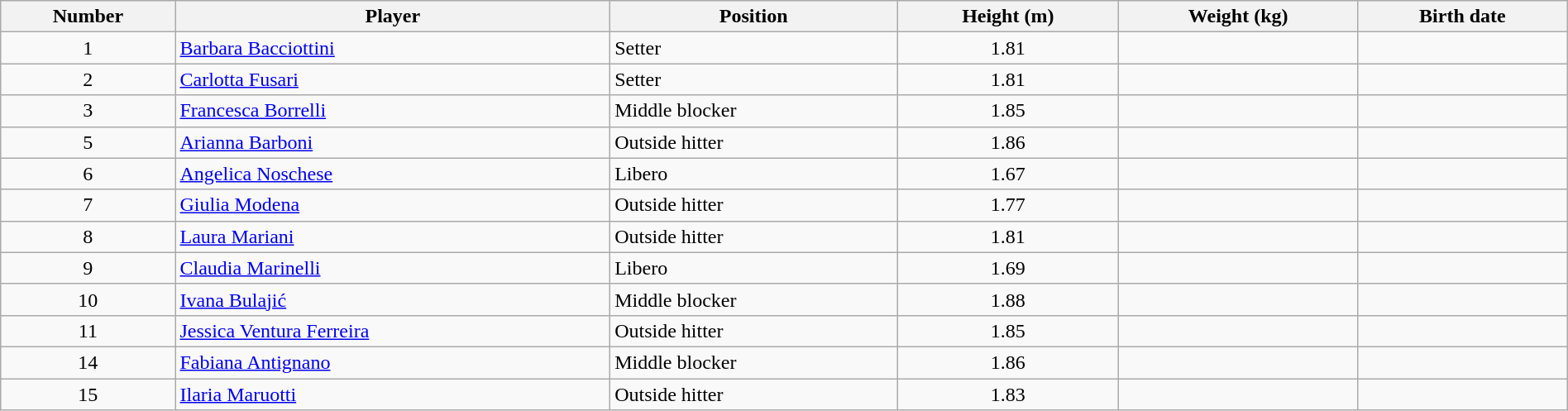<table class="wikitable" style="width:100%;">
<tr>
<th>Number</th>
<th>Player</th>
<th>Position</th>
<th>Height (m)</th>
<th>Weight (kg)</th>
<th>Birth date</th>
</tr>
<tr>
<td align=center>1</td>
<td> <a href='#'>Barbara Bacciottini</a></td>
<td>Setter</td>
<td align=center>1.81</td>
<td align=center></td>
<td></td>
</tr>
<tr>
<td align=center>2</td>
<td> <a href='#'>Carlotta Fusari</a></td>
<td>Setter</td>
<td align=center>1.81</td>
<td align=center></td>
<td></td>
</tr>
<tr>
<td align=center>3</td>
<td> <a href='#'>Francesca Borrelli</a></td>
<td>Middle blocker</td>
<td align=center>1.85</td>
<td align=center></td>
<td></td>
</tr>
<tr>
<td align=center>5</td>
<td> <a href='#'>Arianna Barboni</a></td>
<td>Outside hitter</td>
<td align=center>1.86</td>
<td align=center></td>
<td></td>
</tr>
<tr>
<td align=center>6</td>
<td> <a href='#'>Angelica Noschese</a></td>
<td>Libero</td>
<td align=center>1.67</td>
<td align=center></td>
<td></td>
</tr>
<tr>
<td align=center>7</td>
<td> <a href='#'>Giulia Modena</a></td>
<td>Outside hitter</td>
<td align=center>1.77</td>
<td align=center></td>
<td></td>
</tr>
<tr>
<td align=center>8</td>
<td> <a href='#'>Laura Mariani</a></td>
<td>Outside hitter</td>
<td align=center>1.81</td>
<td align=center></td>
<td></td>
</tr>
<tr>
<td align=center>9</td>
<td> <a href='#'>Claudia Marinelli</a></td>
<td>Libero</td>
<td align=center>1.69</td>
<td align=center></td>
<td></td>
</tr>
<tr>
<td align=center>10</td>
<td> <a href='#'>Ivana Bulajić</a></td>
<td>Middle blocker</td>
<td align=center>1.88</td>
<td align=center></td>
<td></td>
</tr>
<tr>
<td align=center>11</td>
<td> <a href='#'>Jessica Ventura Ferreira</a></td>
<td>Outside hitter</td>
<td align=center>1.85</td>
<td align=center></td>
<td></td>
</tr>
<tr>
<td align=center>14</td>
<td> <a href='#'>Fabiana Antignano</a></td>
<td>Middle blocker</td>
<td align=center>1.86</td>
<td align=center></td>
<td></td>
</tr>
<tr>
<td align=center>15</td>
<td> <a href='#'>Ilaria Maruotti</a></td>
<td>Outside hitter</td>
<td align=center>1.83</td>
<td align=center></td>
<td></td>
</tr>
</table>
